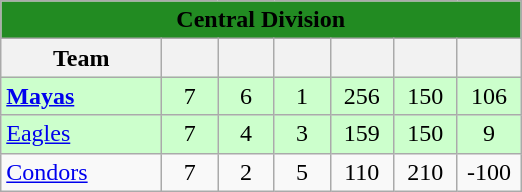<table class="wikitable">
<tr>
<th colspan="11" style="background-color: ForestGreen;"><span>Central Division</span></th>
</tr>
<tr>
<th width=100>Team</th>
<th width=30></th>
<th width=30></th>
<th width=30></th>
<th width=35></th>
<th width=35></th>
<th width=35></th>
</tr>
<tr style="text-align:center;background:#ccffcc;">
<td style="text-align:left;"><strong><a href='#'>Mayas</a></strong></td>
<td>7</td>
<td>6</td>
<td>1</td>
<td>256</td>
<td>150</td>
<td>106</td>
</tr>
<tr style="text-align:center;background:#ccffcc;">
<td style="text-align:left;"><a href='#'>Eagles</a></td>
<td>7</td>
<td>4</td>
<td>3</td>
<td>159</td>
<td>150</td>
<td>9</td>
</tr>
<tr style="text-align:center;">
<td style="text-align:left;"><a href='#'>Condors</a></td>
<td>7</td>
<td>2</td>
<td>5</td>
<td>110</td>
<td>210</td>
<td>-100</td>
</tr>
</table>
